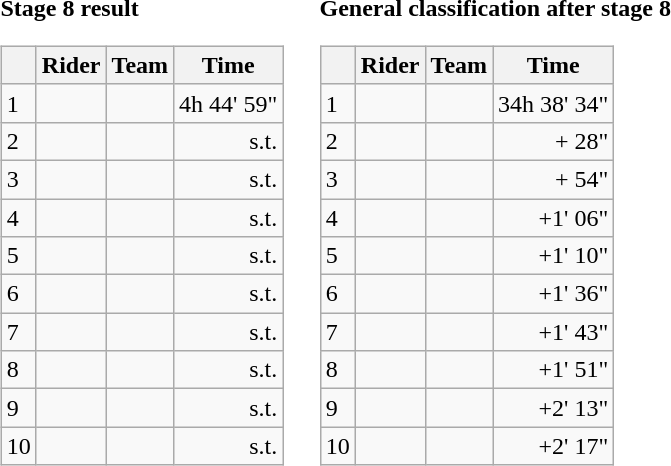<table>
<tr>
<td><strong>Stage 8 result</strong><br><table class="wikitable">
<tr>
<th></th>
<th>Rider</th>
<th>Team</th>
<th>Time</th>
</tr>
<tr>
<td>1</td>
<td></td>
<td></td>
<td align="right">4h 44' 59"</td>
</tr>
<tr>
<td>2</td>
<td></td>
<td></td>
<td align="right">s.t.</td>
</tr>
<tr>
<td>3</td>
<td></td>
<td></td>
<td align="right">s.t.</td>
</tr>
<tr>
<td>4</td>
<td></td>
<td></td>
<td align="right">s.t.</td>
</tr>
<tr>
<td>5</td>
<td></td>
<td></td>
<td align="right">s.t.</td>
</tr>
<tr>
<td>6</td>
<td></td>
<td></td>
<td align="right">s.t.</td>
</tr>
<tr>
<td>7</td>
<td></td>
<td></td>
<td align="right">s.t.</td>
</tr>
<tr>
<td>8</td>
<td></td>
<td></td>
<td align="right">s.t.</td>
</tr>
<tr>
<td>9</td>
<td></td>
<td></td>
<td align="right">s.t.</td>
</tr>
<tr>
<td>10</td>
<td></td>
<td></td>
<td align="right">s.t.</td>
</tr>
</table>
</td>
<td></td>
<td><strong>General classification after stage 8</strong><br><table class="wikitable">
<tr>
<th></th>
<th>Rider</th>
<th>Team</th>
<th>Time</th>
</tr>
<tr>
<td>1</td>
<td> </td>
<td></td>
<td align="right">34h 38' 34"</td>
</tr>
<tr>
<td>2</td>
<td></td>
<td></td>
<td align="right">+ 28"</td>
</tr>
<tr>
<td>3</td>
<td></td>
<td></td>
<td align="right">+ 54"</td>
</tr>
<tr>
<td>4</td>
<td></td>
<td></td>
<td align="right">+1' 06"</td>
</tr>
<tr>
<td>5</td>
<td></td>
<td></td>
<td align="right">+1' 10"</td>
</tr>
<tr>
<td>6</td>
<td></td>
<td></td>
<td align="right">+1' 36"</td>
</tr>
<tr>
<td>7</td>
<td></td>
<td></td>
<td align="right">+1' 43"</td>
</tr>
<tr>
<td>8</td>
<td></td>
<td></td>
<td align="right">+1' 51"</td>
</tr>
<tr>
<td>9</td>
<td></td>
<td></td>
<td align="right">+2' 13"</td>
</tr>
<tr>
<td>10</td>
<td> </td>
<td></td>
<td align="right">+2' 17"</td>
</tr>
</table>
</td>
</tr>
</table>
